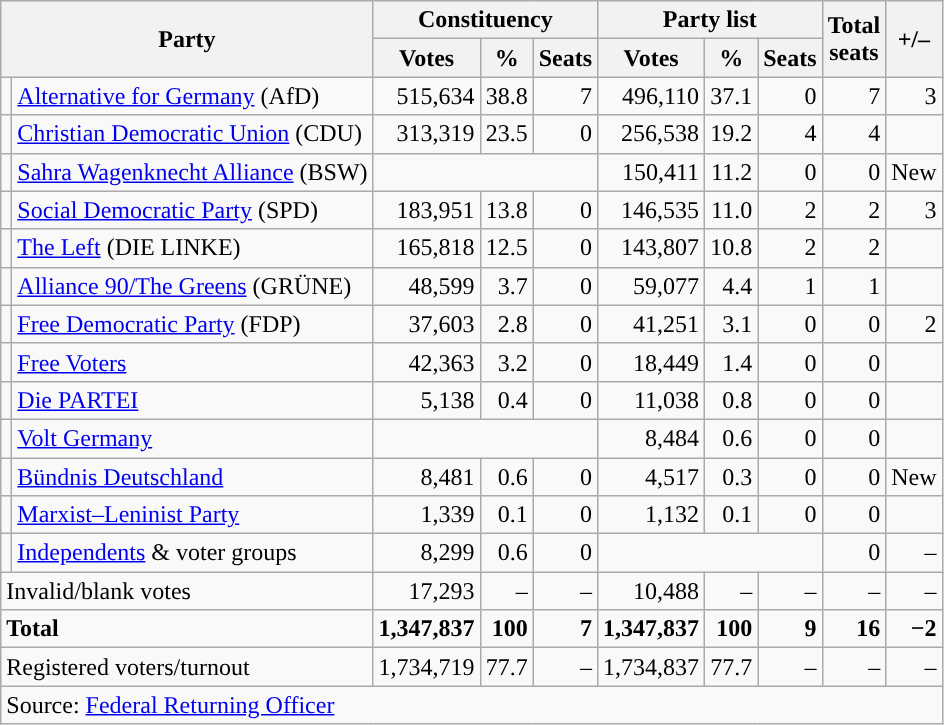<table class="wikitable" style="text-align:right">
<tr>
<th colspan="2" rowspan="2">Party</th>
<th colspan="3">Constituency</th>
<th colspan="3">Party list</th>
<th rowspan="2">Total<br>seats</th>
<th rowspan="2">+/–</th>
</tr>
<tr>
<th>Votes</th>
<th>%</th>
<th>Seats</th>
<th>Votes</th>
<th>%</th>
<th>Seats</th>
</tr>
<tr>
<td></td>
<td align="left"><a href='#'>Alternative for Germany</a> (AfD)</td>
<td>515,634</td>
<td>38.8</td>
<td>7</td>
<td>496,110</td>
<td>37.1</td>
<td>0</td>
<td>7</td>
<td> 3</td>
</tr>
<tr>
<td></td>
<td align="left"><a href='#'>Christian Democratic Union</a> (CDU)</td>
<td>313,319</td>
<td>23.5</td>
<td>0</td>
<td>256,538</td>
<td>19.2</td>
<td>4</td>
<td>4</td>
<td></td>
</tr>
<tr>
<td style="background-color:"></td>
<td align="left"><a href='#'>Sahra Wagenknecht Alliance</a> (BSW)</td>
<td colspan="3"></td>
<td>150,411</td>
<td>11.2</td>
<td>0</td>
<td>0</td>
<td>New</td>
</tr>
<tr>
<td></td>
<td align="left"><a href='#'>Social Democratic Party</a> (SPD)</td>
<td>183,951</td>
<td>13.8</td>
<td>0</td>
<td>146,535</td>
<td>11.0</td>
<td>2</td>
<td>2</td>
<td> 3</td>
</tr>
<tr>
<td></td>
<td align="left"><a href='#'>The Left</a> (DIE LINKE)</td>
<td>165,818</td>
<td>12.5</td>
<td>0</td>
<td>143,807</td>
<td>10.8</td>
<td>2</td>
<td>2</td>
<td></td>
</tr>
<tr>
<td></td>
<td align="left"><a href='#'>Alliance 90/The Greens</a> (GRÜNE)</td>
<td>48,599</td>
<td>3.7</td>
<td>0</td>
<td>59,077</td>
<td>4.4</td>
<td>1</td>
<td>1</td>
<td></td>
</tr>
<tr>
<td></td>
<td align="left"><a href='#'>Free Democratic Party</a> (FDP)</td>
<td>37,603</td>
<td>2.8</td>
<td>0</td>
<td>41,251</td>
<td>3.1</td>
<td>0</td>
<td>0</td>
<td> 2</td>
</tr>
<tr>
<td style="background-color:"></td>
<td align="left"><a href='#'>Free Voters</a></td>
<td>42,363</td>
<td>3.2</td>
<td>0</td>
<td>18,449</td>
<td>1.4</td>
<td>0</td>
<td>0</td>
<td></td>
</tr>
<tr>
<td style="background-color:"></td>
<td align="left"><a href='#'>Die PARTEI</a></td>
<td>5,138</td>
<td>0.4</td>
<td>0</td>
<td>11,038</td>
<td>0.8</td>
<td>0</td>
<td>0</td>
<td></td>
</tr>
<tr>
<td style="background-color:"></td>
<td align="left"><a href='#'>Volt Germany</a></td>
<td colspan="3"></td>
<td>8,484</td>
<td>0.6</td>
<td>0</td>
<td>0</td>
<td></td>
</tr>
<tr>
<td style="background-color:"></td>
<td align="left"><a href='#'>Bündnis Deutschland</a></td>
<td>8,481</td>
<td>0.6</td>
<td>0</td>
<td>4,517</td>
<td>0.3</td>
<td>0</td>
<td>0</td>
<td>New</td>
</tr>
<tr>
<td style="background-color:"></td>
<td align="left"><a href='#'>Marxist–Leninist Party</a></td>
<td>1,339</td>
<td>0.1</td>
<td>0</td>
<td>1,132</td>
<td>0.1</td>
<td>0</td>
<td>0</td>
<td></td>
</tr>
<tr>
<td style="background-color:"></td>
<td align="left"><a href='#'>Independents</a> & voter groups</td>
<td>8,299</td>
<td>0.6</td>
<td>0</td>
<td colspan="3"></td>
<td>0</td>
<td>–</td>
</tr>
<tr>
<td colspan="2" align="left">Invalid/blank votes</td>
<td>17,293</td>
<td>–</td>
<td>–</td>
<td>10,488</td>
<td>–</td>
<td>–</td>
<td>–</td>
<td>–</td>
</tr>
<tr>
<td colspan="2" align="left"><strong>Total</strong></td>
<td><strong>1,347,837</strong></td>
<td><strong>100</strong></td>
<td><strong>7</strong></td>
<td><strong>1,347,837</strong></td>
<td><strong>100</strong></td>
<td><strong>9</strong></td>
<td><strong>16</strong></td>
<td><strong>−2</strong></td>
</tr>
<tr>
<td colspan="2" align="left">Registered voters/turnout</td>
<td>1,734,719</td>
<td>77.7</td>
<td>–</td>
<td>1,734,837</td>
<td>77.7</td>
<td>–</td>
<td>–</td>
<td>–</td>
</tr>
<tr>
<td colspan="10" align="left">Source: <a href='#'>Federal Returning Officer</a></td>
</tr>
</table>
